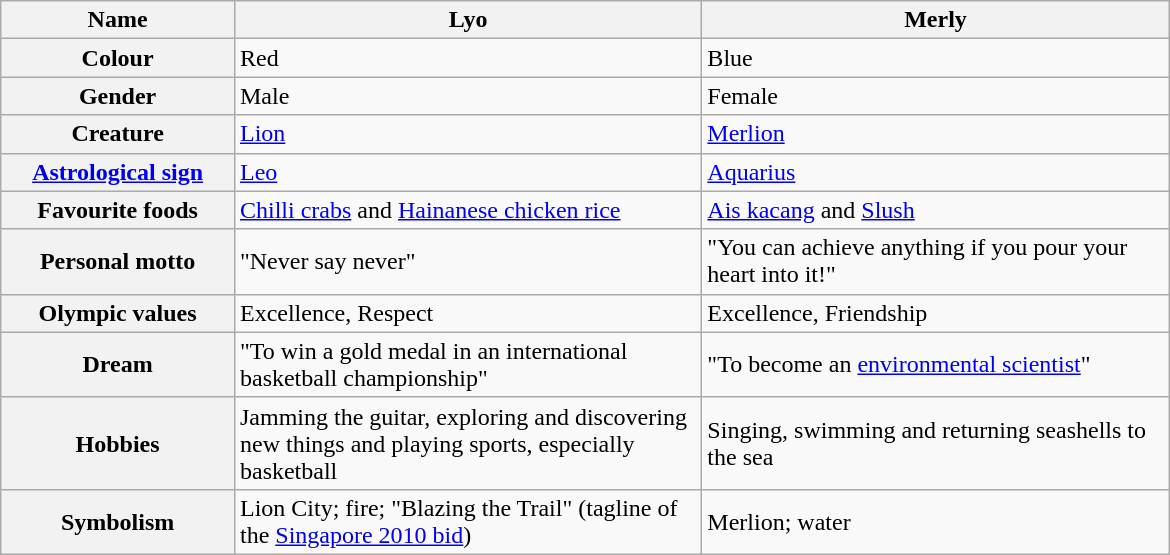<table class="wikitable" style="width:780px;">
<tr>
<th width=20%>Name</th>
<th width=40%>Lyo</th>
<th width=40%>Merly</th>
</tr>
<tr>
<th scope="row">Colour</th>
<td>Red</td>
<td>Blue</td>
</tr>
<tr>
<th scope="row">Gender</th>
<td>Male</td>
<td>Female</td>
</tr>
<tr>
<th scope="row">Creature</th>
<td><a href='#'>Lion</a></td>
<td><a href='#'>Merlion</a></td>
</tr>
<tr>
<th scope="row"><a href='#'>Astrological sign</a></th>
<td><a href='#'>Leo</a></td>
<td><a href='#'>Aquarius</a></td>
</tr>
<tr>
<th scope="row">Favourite foods</th>
<td><a href='#'>Chilli crabs</a> and <a href='#'>Hainanese chicken rice</a></td>
<td><a href='#'>Ais kacang</a> and <a href='#'>Slush</a></td>
</tr>
<tr>
<th scope="row">Personal motto</th>
<td>"Never say never"</td>
<td>"You can achieve anything if you pour your heart into it!"</td>
</tr>
<tr>
<th scope="row">Olympic values</th>
<td>Excellence, Respect</td>
<td>Excellence, Friendship</td>
</tr>
<tr>
<th scope="row">Dream</th>
<td>"To win a gold medal in an international basketball championship"</td>
<td>"To become an <a href='#'>environmental scientist</a>"</td>
</tr>
<tr>
<th scope="row">Hobbies</th>
<td>Jamming the guitar, exploring and discovering new things and playing sports, especially basketball</td>
<td>Singing, swimming and returning seashells to the sea</td>
</tr>
<tr>
<th scope="row">Symbolism</th>
<td>Lion City; fire; "Blazing the Trail" (tagline of the <a href='#'>Singapore 2010 bid</a>)</td>
<td>Merlion; water</td>
</tr>
</table>
